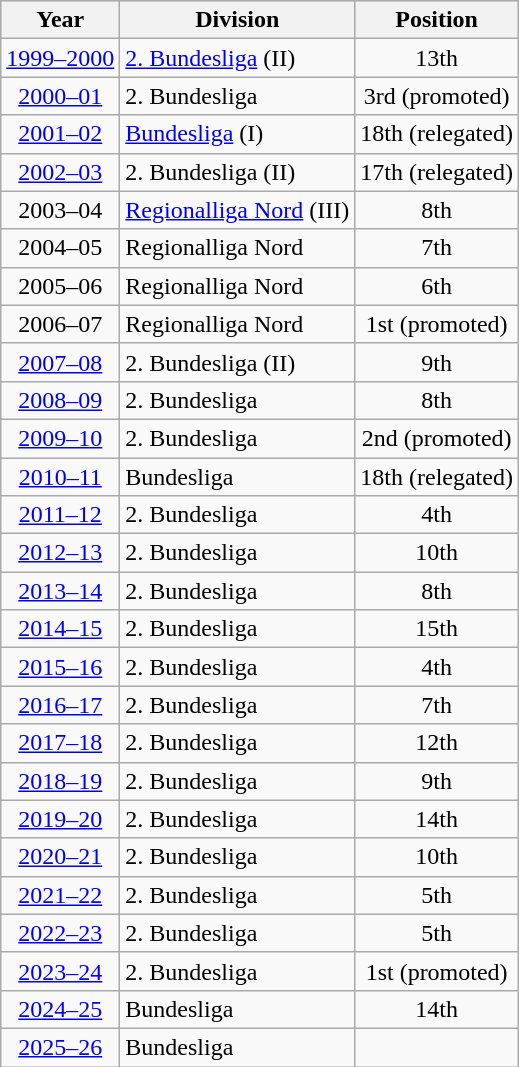<table class="wikitable">
<tr style="text-align:center; background:#dfdfdf">
<th>Year</th>
<th>Division</th>
<th>Position</th>
</tr>
<tr style="text-align:center">
<td><a href='#'>1999–2000</a></td>
<td style="text-align:left"><a href='#'>2. Bundesliga</a> (II)</td>
<td>13th</td>
</tr>
<tr style="text-align:center">
<td><a href='#'>2000–01</a></td>
<td style="text-align:left">2. Bundesliga</td>
<td>3rd (promoted)</td>
</tr>
<tr style="text-align:center">
<td><a href='#'>2001–02</a></td>
<td style="text-align:left"><a href='#'>Bundesliga</a> (I)</td>
<td>18th (relegated)</td>
</tr>
<tr style="text-align:center">
<td><a href='#'>2002–03</a></td>
<td style="text-align:left">2. Bundesliga (II)</td>
<td>17th (relegated)</td>
</tr>
<tr style="text-align:center">
<td>2003–04</td>
<td style="text-align:left"><a href='#'>Regionalliga Nord</a> (III)</td>
<td>8th</td>
</tr>
<tr style="text-align:center">
<td>2004–05</td>
<td style="text-align:left">Regionalliga Nord</td>
<td>7th</td>
</tr>
<tr style="text-align:center">
<td>2005–06</td>
<td style="text-align:left">Regionalliga Nord</td>
<td>6th</td>
</tr>
<tr style="text-align:center">
<td>2006–07</td>
<td style="text-align:left">Regionalliga Nord</td>
<td>1st (promoted)</td>
</tr>
<tr style="text-align:center">
<td><a href='#'>2007–08</a></td>
<td style="text-align:left">2. Bundesliga (II)</td>
<td>9th</td>
</tr>
<tr style="text-align:center">
<td><a href='#'>2008–09</a></td>
<td style="text-align:left">2. Bundesliga</td>
<td>8th</td>
</tr>
<tr style="text-align:center">
<td><a href='#'>2009–10</a></td>
<td style="text-align:left">2. Bundesliga</td>
<td>2nd (promoted)</td>
</tr>
<tr style="text-align:center">
<td><a href='#'>2010–11</a></td>
<td style="text-align:left">Bundesliga</td>
<td>18th (relegated)</td>
</tr>
<tr style="text-align:center">
<td><a href='#'>2011–12</a></td>
<td style="text-align:left">2. Bundesliga</td>
<td>4th</td>
</tr>
<tr style="text-align:center">
<td><a href='#'>2012–13</a></td>
<td style="text-align:left">2. Bundesliga</td>
<td>10th</td>
</tr>
<tr style="text-align:center">
<td><a href='#'>2013–14</a></td>
<td style="text-align:left">2. Bundesliga</td>
<td>8th</td>
</tr>
<tr style="text-align:center">
<td><a href='#'>2014–15</a></td>
<td style="text-align:left">2. Bundesliga</td>
<td>15th</td>
</tr>
<tr style="text-align:center">
<td><a href='#'>2015–16</a></td>
<td style="text-align:left">2. Bundesliga</td>
<td>4th</td>
</tr>
<tr style="text-align:center">
<td><a href='#'>2016–17</a></td>
<td style="text-align:left">2. Bundesliga</td>
<td>7th</td>
</tr>
<tr style="text-align:center">
<td><a href='#'>2017–18</a></td>
<td style="text-align:left">2. Bundesliga</td>
<td>12th</td>
</tr>
<tr style="text-align:center">
<td><a href='#'>2018–19</a></td>
<td style="text-align:left">2. Bundesliga</td>
<td>9th</td>
</tr>
<tr style="text-align:center">
<td><a href='#'>2019–20</a></td>
<td style="text-align:left">2. Bundesliga</td>
<td>14th</td>
</tr>
<tr style="text-align:center">
<td><a href='#'>2020–21</a></td>
<td style="text-align:left">2. Bundesliga</td>
<td>10th</td>
</tr>
<tr style="text-align:center">
<td><a href='#'>2021–22</a></td>
<td style="text-align:left">2. Bundesliga</td>
<td>5th</td>
</tr>
<tr style="text-align:center">
<td><a href='#'>2022–23</a></td>
<td style="text-align:left">2. Bundesliga</td>
<td>5th</td>
</tr>
<tr style="text-align:center">
<td><a href='#'>2023–24</a></td>
<td style="text-align:left">2. Bundesliga</td>
<td>1st (promoted)</td>
</tr>
<tr style="text-align:center">
<td><a href='#'>2024–25</a></td>
<td style="text-align:left">Bundesliga</td>
<td>14th</td>
</tr>
<tr style="text-align:center">
<td><a href='#'>2025–26</a></td>
<td style="text-align:left">Bundesliga</td>
<td></td>
</tr>
</table>
